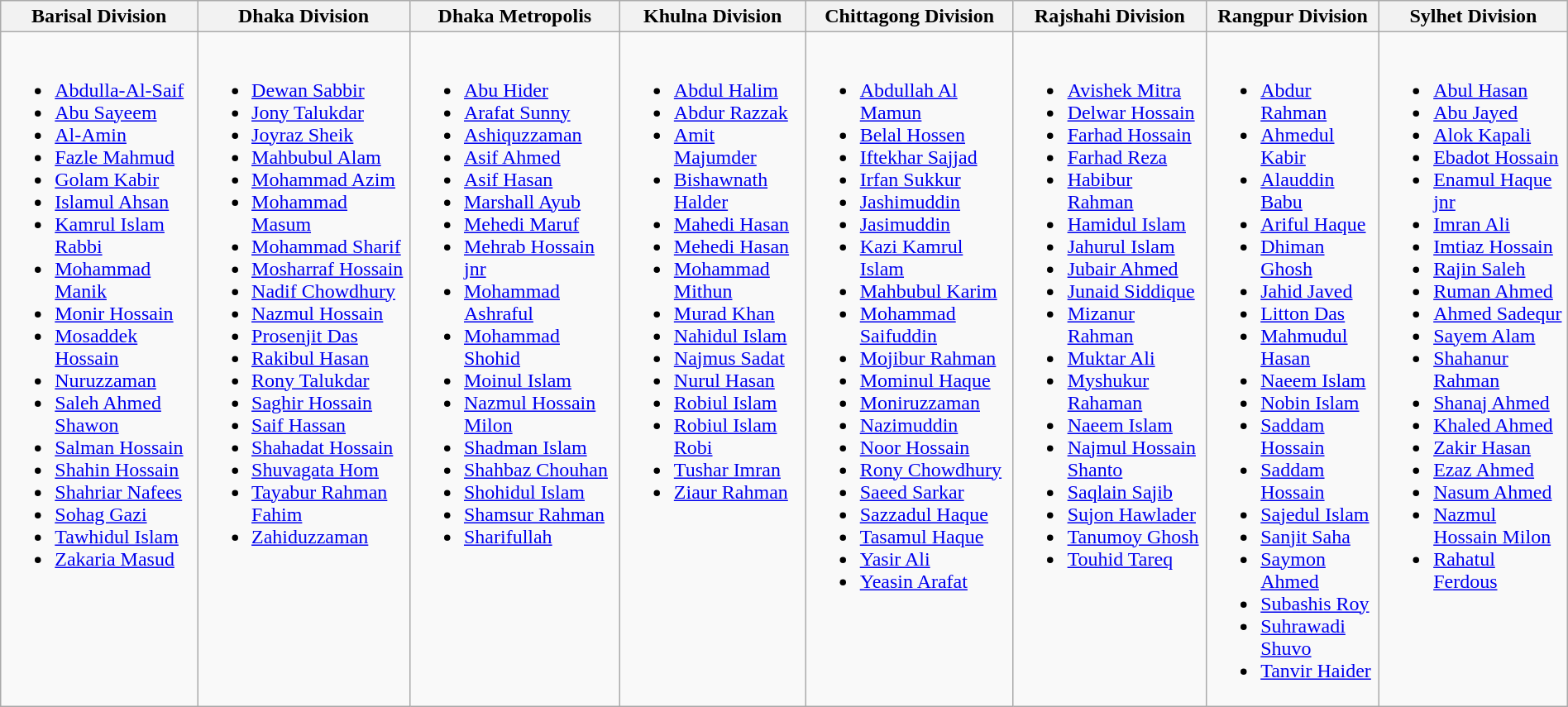<table class="wikitable" style="text-align:left; margin:auto">
<tr>
<th style="width=15%;">Barisal Division</th>
<th style="width=15%;">Dhaka Division</th>
<th style="width=15%;">Dhaka Metropolis</th>
<th style="width=15%;">Khulna Division</th>
<th style="width=15%;">Chittagong Division</th>
<th style="width=15%;">Rajshahi Division</th>
<th style="width=15%;">Rangpur Division</th>
<th style="width=15%;">Sylhet Division</th>
</tr>
<tr style="vertical-align:top">
<td><br><ul><li><a href='#'>Abdulla-Al-Saif</a></li><li><a href='#'>Abu Sayeem</a></li><li><a href='#'>Al-Amin</a></li><li><a href='#'>Fazle Mahmud</a></li><li><a href='#'>Golam Kabir</a></li><li><a href='#'>Islamul Ahsan</a></li><li><a href='#'>Kamrul Islam Rabbi</a></li><li><a href='#'>Mohammad Manik</a></li><li><a href='#'>Monir Hossain</a></li><li><a href='#'>Mosaddek Hossain</a></li><li><a href='#'>Nuruzzaman</a></li><li><a href='#'>Saleh Ahmed Shawon</a></li><li><a href='#'>Salman Hossain</a></li><li><a href='#'>Shahin Hossain</a></li><li><a href='#'>Shahriar Nafees</a></li><li><a href='#'>Sohag Gazi</a></li><li><a href='#'>Tawhidul Islam</a></li><li><a href='#'>Zakaria Masud</a></li></ul></td>
<td><br><ul><li><a href='#'>Dewan Sabbir</a></li><li><a href='#'>Jony Talukdar</a></li><li><a href='#'>Joyraz Sheik</a></li><li><a href='#'>Mahbubul Alam</a></li><li><a href='#'>Mohammad Azim</a></li><li><a href='#'>Mohammad Masum</a></li><li><a href='#'>Mohammad Sharif</a></li><li><a href='#'>Mosharraf Hossain</a></li><li><a href='#'>Nadif Chowdhury</a></li><li><a href='#'>Nazmul Hossain</a></li><li><a href='#'>Prosenjit Das</a></li><li><a href='#'>Rakibul Hasan</a></li><li><a href='#'>Rony Talukdar</a></li><li><a href='#'>Saghir Hossain</a></li><li><a href='#'>Saif Hassan</a></li><li><a href='#'>Shahadat Hossain</a></li><li><a href='#'>Shuvagata Hom</a></li><li><a href='#'>Tayabur Rahman Fahim</a></li><li><a href='#'>Zahiduzzaman</a></li></ul></td>
<td><br><ul><li><a href='#'>Abu Hider</a></li><li><a href='#'>Arafat Sunny</a></li><li><a href='#'>Ashiquzzaman</a></li><li><a href='#'>Asif Ahmed</a></li><li><a href='#'>Asif Hasan</a></li><li><a href='#'>Marshall Ayub</a></li><li><a href='#'>Mehedi Maruf</a></li><li><a href='#'>Mehrab Hossain jnr</a></li><li><a href='#'>Mohammad Ashraful</a></li><li><a href='#'>Mohammad Shohid</a></li><li><a href='#'>Moinul Islam</a></li><li><a href='#'>Nazmul Hossain Milon</a></li><li><a href='#'>Shadman Islam</a></li><li><a href='#'>Shahbaz Chouhan</a></li><li><a href='#'>Shohidul Islam</a></li><li><a href='#'>Shamsur Rahman</a></li><li><a href='#'>Sharifullah</a></li></ul></td>
<td><br><ul><li><a href='#'>Abdul Halim</a></li><li><a href='#'>Abdur Razzak</a></li><li><a href='#'>Amit Majumder</a></li><li><a href='#'>Bishawnath Halder</a></li><li><a href='#'>Mahedi Hasan</a></li><li><a href='#'>Mehedi Hasan</a></li><li><a href='#'>Mohammad Mithun</a></li><li><a href='#'>Murad Khan</a></li><li><a href='#'>Nahidul Islam</a></li><li><a href='#'>Najmus Sadat</a></li><li><a href='#'>Nurul Hasan</a></li><li><a href='#'>Robiul Islam</a></li><li><a href='#'>Robiul Islam Robi</a></li><li><a href='#'>Tushar Imran</a></li><li><a href='#'>Ziaur Rahman</a></li></ul></td>
<td><br><ul><li><a href='#'>Abdullah Al Mamun</a></li><li><a href='#'>Belal Hossen</a></li><li><a href='#'>Iftekhar Sajjad</a></li><li><a href='#'>Irfan Sukkur</a></li><li><a href='#'>Jashimuddin</a></li><li><a href='#'>Jasimuddin</a></li><li><a href='#'>Kazi Kamrul Islam</a></li><li><a href='#'>Mahbubul Karim</a></li><li><a href='#'>Mohammad Saifuddin</a></li><li><a href='#'>Mojibur Rahman</a></li><li><a href='#'>Mominul Haque</a></li><li><a href='#'>Moniruzzaman</a></li><li><a href='#'>Nazimuddin</a></li><li><a href='#'>Noor Hossain</a></li><li><a href='#'>Rony Chowdhury</a></li><li><a href='#'>Saeed Sarkar</a></li><li><a href='#'>Sazzadul Haque</a></li><li><a href='#'>Tasamul Haque</a></li><li><a href='#'>Yasir Ali</a></li><li><a href='#'>Yeasin Arafat</a></li></ul></td>
<td><br><ul><li><a href='#'>Avishek Mitra</a></li><li><a href='#'>Delwar Hossain</a></li><li><a href='#'>Farhad Hossain</a></li><li><a href='#'>Farhad Reza</a></li><li><a href='#'>Habibur Rahman</a></li><li><a href='#'>Hamidul Islam</a></li><li><a href='#'>Jahurul Islam</a></li><li><a href='#'>Jubair Ahmed</a></li><li><a href='#'>Junaid Siddique</a></li><li><a href='#'>Mizanur Rahman</a></li><li><a href='#'>Muktar Ali</a></li><li><a href='#'>Myshukur Rahaman</a></li><li><a href='#'>Naeem Islam</a></li><li><a href='#'>Najmul Hossain Shanto</a></li><li><a href='#'>Saqlain Sajib</a></li><li><a href='#'>Sujon Hawlader</a></li><li><a href='#'>Tanumoy Ghosh</a></li><li><a href='#'>Touhid Tareq</a></li></ul></td>
<td><br><ul><li><a href='#'>Abdur Rahman</a></li><li><a href='#'>Ahmedul Kabir</a></li><li><a href='#'>Alauddin Babu</a></li><li><a href='#'>Ariful Haque</a></li><li><a href='#'>Dhiman Ghosh</a></li><li><a href='#'>Jahid Javed</a></li><li><a href='#'>Litton Das</a></li><li><a href='#'>Mahmudul Hasan</a></li><li><a href='#'>Naeem Islam</a></li><li><a href='#'>Nobin Islam</a></li><li><a href='#'>Saddam Hossain</a></li><li><a href='#'>Saddam Hossain</a></li><li><a href='#'>Sajedul Islam</a></li><li><a href='#'>Sanjit Saha</a></li><li><a href='#'>Saymon Ahmed</a></li><li><a href='#'>Subashis Roy</a></li><li><a href='#'>Suhrawadi Shuvo</a></li><li><a href='#'>Tanvir Haider</a></li></ul></td>
<td><br><ul><li><a href='#'>Abul Hasan</a></li><li><a href='#'>Abu Jayed</a></li><li><a href='#'>Alok Kapali</a></li><li><a href='#'>Ebadot Hossain</a></li><li><a href='#'>Enamul Haque jnr</a></li><li><a href='#'>Imran Ali</a></li><li><a href='#'>Imtiaz Hossain</a></li><li><a href='#'>Rajin Saleh</a></li><li><a href='#'>Ruman Ahmed</a></li><li><a href='#'>Ahmed Sadequr</a></li><li><a href='#'>Sayem Alam</a></li><li><a href='#'>Shahanur Rahman</a></li><li><a href='#'>Shanaj Ahmed</a></li><li><a href='#'>Khaled Ahmed</a></li><li><a href='#'>Zakir Hasan</a></li><li><a href='#'>Ezaz Ahmed</a></li><li><a href='#'>Nasum Ahmed</a></li><li><a href='#'>Nazmul Hossain Milon</a></li><li><a href='#'>Rahatul Ferdous</a></li></ul></td>
</tr>
</table>
